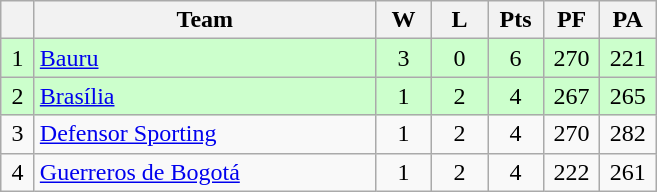<table class="wikitable" style="text-align: center;">
<tr>
<th width=15></th>
<th width=220>Team</th>
<th width=30>W</th>
<th width=30>L</th>
<th width=30>Pts</th>
<th width=30>PF</th>
<th width=30>PA</th>
</tr>
<tr style="background:#cfc;">
<td>1</td>
<td align="left"> <a href='#'>Bauru</a></td>
<td>3</td>
<td>0</td>
<td>6</td>
<td>270</td>
<td>221</td>
</tr>
<tr style="background:#cfc;">
<td>2</td>
<td align="left"> <a href='#'>Brasília</a></td>
<td>1</td>
<td>2</td>
<td>4</td>
<td>267</td>
<td>265</td>
</tr>
<tr>
<td>3</td>
<td align="left"> <a href='#'>Defensor Sporting</a></td>
<td>1</td>
<td>2</td>
<td>4</td>
<td>270</td>
<td>282</td>
</tr>
<tr>
<td>4</td>
<td align="left"> <a href='#'>Guerreros de Bogotá</a></td>
<td>1</td>
<td>2</td>
<td>4</td>
<td>222</td>
<td>261</td>
</tr>
</table>
